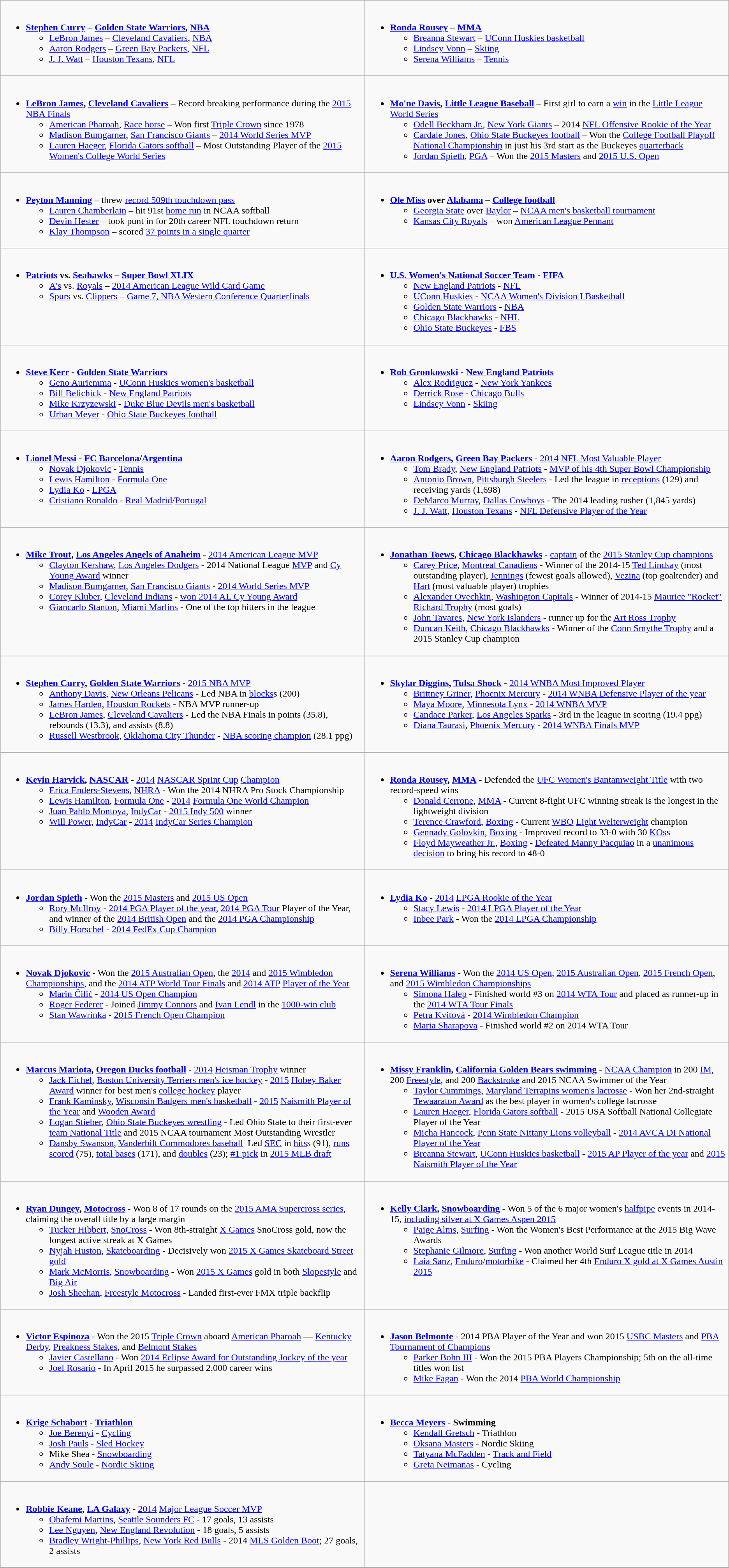<table class=wikitable>
<tr>
<td valign="top" width="50%"><br><ul><li><strong><a href='#'>Stephen Curry</a> – <a href='#'>Golden State Warriors</a>, <a href='#'>NBA</a></strong><ul><li><a href='#'>LeBron James</a> – <a href='#'>Cleveland Cavaliers</a>, <a href='#'>NBA</a></li><li><a href='#'>Aaron Rodgers</a> – <a href='#'>Green Bay Packers</a>, <a href='#'>NFL</a></li><li><a href='#'>J. J. Watt</a> – <a href='#'>Houston Texans</a>, <a href='#'>NFL</a></li></ul></li></ul></td>
<td valign="top" width="50%"><br><ul><li><strong><a href='#'>Ronda Rousey</a> – <a href='#'>MMA</a></strong><ul><li><a href='#'>Breanna Stewart</a> – <a href='#'>UConn Huskies basketball</a></li><li><a href='#'>Lindsey Vonn</a> – <a href='#'>Skiing</a></li><li><a href='#'>Serena Williams</a> – <a href='#'>Tennis</a></li></ul></li></ul></td>
</tr>
<tr>
<td valign="top" width="50%"><br><ul><li><strong><a href='#'>LeBron James</a>, <a href='#'>Cleveland Cavaliers</a></strong> – Record breaking performance during the <a href='#'>2015 NBA Finals</a><ul><li><a href='#'>American Pharoah</a>, <a href='#'>Race horse</a> – Won first <a href='#'>Triple Crown</a> since 1978</li><li><a href='#'>Madison Bumgarner</a>, <a href='#'>San Francisco Giants</a> – <a href='#'>2014 World Series MVP</a></li><li><a href='#'>Lauren Haeger</a>, <a href='#'>Florida Gators softball</a> – Most Outstanding Player of the <a href='#'>2015 Women's College World Series</a></li></ul></li></ul></td>
<td valign="top" width="50%"><br><ul><li><strong><a href='#'>Mo'ne Davis</a>, <a href='#'>Little League Baseball</a></strong> – First girl to earn a <a href='#'>win</a> in the <a href='#'>Little League World Series</a><ul><li><a href='#'>Odell Beckham Jr.</a>, <a href='#'>New York Giants</a> – 2014 <a href='#'>NFL Offensive Rookie of the Year</a></li><li><a href='#'>Cardale Jones</a>, <a href='#'>Ohio State Buckeyes football</a> – Won the <a href='#'>College Football Playoff National Championship</a> in just his 3rd start as the Buckeyes <a href='#'>quarterback</a></li><li><a href='#'>Jordan Spieth</a>, <a href='#'>PGA</a> – Won the <a href='#'>2015 Masters</a> and <a href='#'>2015 U.S. Open</a></li></ul></li></ul></td>
</tr>
<tr>
<td valign="top" width="50%"><br><ul><li><strong><a href='#'>Peyton Manning</a></strong> – threw <a href='#'>record 509th touchdown pass</a><ul><li><a href='#'>Lauren Chamberlain</a> – hit 91st <a href='#'>home run</a> in NCAA softball</li><li><a href='#'>Devin Hester</a> – took punt in for 20th career NFL touchdown return</li><li><a href='#'>Klay Thompson</a> – scored <a href='#'>37 points in a single quarter</a></li></ul></li></ul></td>
<td valign="top" width="50%"><br><ul><li><strong><a href='#'>Ole Miss</a> over <a href='#'>Alabama</a> – <a href='#'>College football</a></strong><ul><li><a href='#'>Georgia State</a> over <a href='#'>Baylor</a> – <a href='#'>NCAA men's basketball tournament</a></li><li><a href='#'>Kansas City Royals</a> – won <a href='#'>American League Pennant</a></li></ul></li></ul></td>
</tr>
<tr>
<td valign="top" width="50%"><br><ul><li><strong><a href='#'>Patriots</a> vs. <a href='#'>Seahawks</a> – <a href='#'>Super Bowl XLIX</a></strong><ul><li><a href='#'>A's</a> vs. <a href='#'>Royals</a> – <a href='#'>2014 American League Wild Card Game</a></li><li><a href='#'>Spurs</a> vs. <a href='#'>Clippers</a> – <a href='#'>Game 7, NBA Western Conference Quarterfinals</a></li></ul></li></ul></td>
<td valign="top" width="50%"><br><ul><li><strong><a href='#'>U.S. Women's National Soccer Team</a> - <a href='#'>FIFA</a></strong><ul><li><a href='#'>New England Patriots</a> - <a href='#'>NFL</a></li><li><a href='#'>UConn Huskies</a> - <a href='#'>NCAA Women's Division I Basketball</a></li><li><a href='#'>Golden State Warriors</a> - <a href='#'>NBA</a></li><li><a href='#'>Chicago Blackhawks</a> - <a href='#'>NHL</a></li><li><a href='#'>Ohio State Buckeyes</a> - <a href='#'>FBS</a></li></ul></li></ul></td>
</tr>
<tr>
<td valign="top" width="50%"><br><ul><li><strong><a href='#'>Steve Kerr</a> - <a href='#'>Golden State Warriors</a></strong><ul><li><a href='#'>Geno Auriemma</a> - <a href='#'>UConn Huskies women's basketball</a></li><li><a href='#'>Bill Belichick</a> - <a href='#'>New England Patriots</a></li><li><a href='#'>Mike Krzyzewski</a> - <a href='#'>Duke Blue Devils men's basketball</a></li><li><a href='#'>Urban Meyer</a> - <a href='#'>Ohio State Buckeyes football</a></li></ul></li></ul></td>
<td valign="top" width="50%"><br><ul><li><strong><a href='#'>Rob Gronkowski</a> - <a href='#'>New England Patriots</a></strong><ul><li><a href='#'>Alex Rodriguez</a> - <a href='#'>New York Yankees</a></li><li><a href='#'>Derrick Rose</a> - <a href='#'>Chicago Bulls</a></li><li><a href='#'>Lindsey Vonn</a> - <a href='#'>Skiing</a></li></ul></li></ul></td>
</tr>
<tr>
<td valign="top" width="50%"><br><ul><li><strong><a href='#'>Lionel Messi</a> - <a href='#'>FC Barcelona</a>/<a href='#'>Argentina</a></strong><ul><li><a href='#'>Novak Djokovic</a> - <a href='#'>Tennis</a></li><li><a href='#'>Lewis Hamilton</a> - <a href='#'>Formula One</a></li><li><a href='#'>Lydia Ko</a> - <a href='#'>LPGA</a></li><li><a href='#'>Cristiano Ronaldo</a> - <a href='#'>Real Madrid</a>/<a href='#'>Portugal</a></li></ul></li></ul></td>
<td valign="top" width="50%"><br><ul><li><strong><a href='#'>Aaron Rodgers</a>, <a href='#'>Green Bay Packers</a></strong> - <a href='#'>2014</a> <a href='#'>NFL Most Valuable Player</a><ul><li><a href='#'>Tom Brady</a>, <a href='#'>New England Patriots</a> - <a href='#'>MVP of his 4th Super Bowl Championship</a></li><li><a href='#'>Antonio Brown</a>, <a href='#'>Pittsburgh Steelers</a> - Led the league in <a href='#'>receptions</a> (129) and receiving yards (1,698)</li><li><a href='#'>DeMarco Murray</a>, <a href='#'>Dallas Cowboys</a> - The 2014 leading rusher (1,845 yards)</li><li><a href='#'>J. J. Watt</a>, <a href='#'>Houston Texans</a> - <a href='#'>NFL Defensive Player of the Year</a></li></ul></li></ul></td>
</tr>
<tr>
<td valign="top" width="50%"><br><ul><li><strong><a href='#'>Mike Trout</a>, <a href='#'>Los Angeles Angels of Anaheim</a></strong> - <a href='#'>2014 American League MVP</a><ul><li><a href='#'>Clayton Kershaw</a>, <a href='#'>Los Angeles Dodgers</a> - 2014 National League <a href='#'>MVP</a> and <a href='#'>Cy Young Award</a> winner</li><li><a href='#'>Madison Bumgarner</a>, <a href='#'>San Francisco Giants</a> - <a href='#'>2014 World Series MVP</a></li><li><a href='#'>Corey Kluber</a>, <a href='#'>Cleveland Indians</a> - <a href='#'>won 2014 AL Cy Young Award</a></li><li><a href='#'>Giancarlo Stanton</a>, <a href='#'>Miami Marlins</a> - One of the top hitters in the league</li></ul></li></ul></td>
<td valign="top" width="50%"><br><ul><li><strong><a href='#'>Jonathan Toews</a>, <a href='#'>Chicago Blackhawks</a></strong> - <a href='#'>captain</a> of the <a href='#'>2015 Stanley Cup champions</a><ul><li><a href='#'>Carey Price</a>, <a href='#'>Montreal Canadiens</a> - Winner of the 2014-15 <a href='#'>Ted Lindsay</a> (most outstanding player), <a href='#'>Jennings</a> (fewest goals allowed), <a href='#'>Vezina</a> (top goaltender) and <a href='#'>Hart</a> (most valuable player) trophies</li><li><a href='#'>Alexander Ovechkin</a>, <a href='#'>Washington Capitals</a> - Winner of 2014-15 <a href='#'>Maurice "Rocket" Richard Trophy</a> (most goals)</li><li><a href='#'>John Tavares</a>, <a href='#'>New York Islanders</a> - runner up for the <a href='#'>Art Ross Trophy</a></li><li><a href='#'>Duncan Keith</a>, <a href='#'>Chicago Blackhawks</a> - Winner of the <a href='#'>Conn Smythe Trophy</a> and a 2015 Stanley Cup champion</li></ul></li></ul></td>
</tr>
<tr>
<td valign="top" width="50%"><br><ul><li><strong><a href='#'>Stephen Curry</a>, <a href='#'>Golden State Warriors</a></strong> - <a href='#'>2015 NBA MVP</a><ul><li><a href='#'>Anthony Davis</a>, <a href='#'>New Orleans Pelicans</a> - Led NBA in <a href='#'>blocks</a>s (200)</li><li><a href='#'>James Harden</a>, <a href='#'>Houston Rockets</a> - NBA MVP runner-up</li><li><a href='#'>LeBron James</a>, <a href='#'>Cleveland Cavaliers</a> - Led the NBA Finals in points (35.8), rebounds (13.3), and assists (8.8)</li><li><a href='#'>Russell Westbrook</a>, <a href='#'>Oklahoma City Thunder</a> - <a href='#'>NBA scoring champion</a> (28.1 ppg)</li></ul></li></ul></td>
<td valign="top" width="50%"><br><ul><li><strong><a href='#'>Skylar Diggins</a>, <a href='#'>Tulsa Shock</a></strong> - <a href='#'>2014 WNBA Most Improved Player</a><ul><li><a href='#'>Brittney Griner</a>, <a href='#'>Phoenix Mercury</a> - <a href='#'>2014 WNBA Defensive Player of the year</a></li><li><a href='#'>Maya Moore</a>, <a href='#'>Minnesota Lynx</a> - <a href='#'>2014 WNBA MVP</a></li><li><a href='#'>Candace Parker</a>, <a href='#'>Los Angeles Sparks</a> - 3rd in the league in scoring (19.4 ppg)</li><li><a href='#'>Diana Taurasi</a>, <a href='#'>Phoenix Mercury</a> - <a href='#'>2014 WNBA Finals MVP</a></li></ul></li></ul></td>
</tr>
<tr>
<td valign="top" width="50%"><br><ul><li><strong><a href='#'>Kevin Harvick</a>, <a href='#'>NASCAR</a></strong> - <a href='#'>2014</a> <a href='#'>NASCAR Sprint Cup</a> <a href='#'>Champion</a><ul><li><a href='#'>Erica Enders-Stevens</a>, <a href='#'>NHRA</a> - Won the 2014 NHRA Pro Stock Championship</li><li><a href='#'>Lewis Hamilton</a>, <a href='#'>Formula One</a> - <a href='#'>2014</a> <a href='#'>Formula One World Champion</a></li><li><a href='#'>Juan Pablo Montoya</a>, <a href='#'>IndyCar</a> - <a href='#'>2015 Indy 500</a> winner</li><li><a href='#'>Will Power</a>, <a href='#'>IndyCar</a> - <a href='#'>2014</a> <a href='#'>IndyCar Series Champion</a></li></ul></li></ul></td>
<td valign="top" width="50%"><br><ul><li><strong><a href='#'>Ronda Rousey</a>, <a href='#'>MMA</a></strong> - Defended the <a href='#'>UFC Women's Bantamweight Title</a> with two record-speed wins<ul><li><a href='#'>Donald Cerrone</a>, <a href='#'>MMA</a> - Current 8-fight UFC winning streak is the longest in the lightweight division</li><li><a href='#'>Terence Crawford</a>, <a href='#'>Boxing</a> - Current <a href='#'>WBO</a> <a href='#'>Light Welterweight</a> champion</li><li><a href='#'>Gennady Golovkin</a>, <a href='#'>Boxing</a> - Improved record to 33-0 with 30 <a href='#'>KOs</a>s</li><li><a href='#'>Floyd Mayweather Jr.</a>, <a href='#'>Boxing</a> - <a href='#'>Defeated Manny Pacquiao</a> in a <a href='#'>unanimous decision</a> to bring his record to 48-0</li></ul></li></ul></td>
</tr>
<tr>
<td valign="top" width="50%"><br><ul><li><strong><a href='#'>Jordan Spieth</a></strong> - Won the <a href='#'>2015 Masters</a> and <a href='#'>2015 US Open</a><ul><li><a href='#'>Rory McIlroy</a> - <a href='#'>2014 PGA Player of the year</a>, <a href='#'>2014 PGA Tour</a> Player of the Year, and winner of the <a href='#'>2014 British Open</a> and the <a href='#'>2014 PGA Championship</a></li><li><a href='#'>Billy Horschel</a> - <a href='#'>2014 FedEx Cup Champion</a></li></ul></li></ul></td>
<td valign="top" width="50%"><br><ul><li><strong><a href='#'>Lydia Ko</a></strong> - <a href='#'>2014</a> <a href='#'>LPGA Rookie of the Year</a><ul><li><a href='#'>Stacy Lewis</a> - <a href='#'>2014 LPGA Player of the Year</a></li><li><a href='#'>Inbee Park</a> - Won the <a href='#'>2014 LPGA Championship</a></li></ul></li></ul></td>
</tr>
<tr>
<td valign="top" width="50%"><br><ul><li><strong><a href='#'>Novak Djokovic</a></strong> - Won the <a href='#'>2015 Australian Open</a>, the <a href='#'>2014</a> and <a href='#'>2015 Wimbledon Championships</a>, and the <a href='#'>2014 ATP World Tour Finals</a> and <a href='#'>2014 ATP</a> <a href='#'>Player of the Year</a><ul><li><a href='#'>Marin Čilić</a> - <a href='#'>2014 US Open Champion</a></li><li><a href='#'>Roger Federer</a> - Joined <a href='#'>Jimmy Connors</a> and <a href='#'>Ivan Lendl</a> in the <a href='#'>1000-win club</a></li><li><a href='#'>Stan Wawrinka</a> - <a href='#'>2015 French Open Champion</a></li></ul></li></ul></td>
<td valign="top" width="50%"><br><ul><li><strong><a href='#'>Serena Williams</a></strong> - Won the <a href='#'>2014 US Open</a>, <a href='#'>2015 Australian Open</a>, <a href='#'>2015 French Open</a>, and <a href='#'>2015 Wimbledon Championships</a><ul><li><a href='#'>Simona Halep</a> - Finished world #3 on <a href='#'>2014 WTA Tour</a> and placed as runner-up in the <a href='#'>2014 WTA Tour Finals</a></li><li><a href='#'>Petra Kvitová</a> - <a href='#'>2014 Wimbledon Champion</a></li><li><a href='#'>Maria Sharapova</a> - Finished world #2 on 2014 WTA Tour</li></ul></li></ul></td>
</tr>
<tr>
<td valign="top" width="50%"><br><ul><li><strong><a href='#'>Marcus Mariota</a>, <a href='#'>Oregon Ducks football</a></strong> - <a href='#'>2014</a> <a href='#'>Heisman Trophy</a> winner<ul><li><a href='#'>Jack Eichel</a>, <a href='#'>Boston University Terriers men's ice hockey</a> - <a href='#'>2015</a> <a href='#'>Hobey Baker Award</a> winner for best men's <a href='#'>college hockey</a> player</li><li><a href='#'>Frank Kaminsky</a>, <a href='#'>Wisconsin Badgers men's basketball</a> - <a href='#'>2015</a> <a href='#'>Naismith Player of the Year</a> and <a href='#'>Wooden Award</a></li><li><a href='#'>Logan Stieber</a>, <a href='#'>Ohio State Buckeyes wrestling</a> - Led Ohio State to their first-ever <a href='#'>team National Title</a> and 2015 NCAA tournament Most Outstanding Wrestler</li><li><a href='#'>Dansby Swanson</a>, <a href='#'>Vanderbilt Commodores baseball</a>  Led <a href='#'>SEC</a> in <a href='#'>hits</a>s (91), <a href='#'>runs scored</a> (75), <a href='#'>total bases</a> (171), and <a href='#'>doubles</a> (23); <a href='#'>#1 pick</a> in <a href='#'>2015 MLB draft</a></li></ul></li></ul></td>
<td valign="top" width="50%"><br><ul><li><strong><a href='#'>Missy Franklin</a>, <a href='#'>California Golden Bears swimming</a></strong> - <a href='#'>NCAA Champion</a> in 200 <a href='#'>IM</a>, 200 <a href='#'>Freestyle</a>, and 200 <a href='#'>Backstroke</a> and 2015 NCAA Swimmer of the Year<ul><li><a href='#'>Taylor Cummings</a>, <a href='#'>Maryland Terrapins women's lacrosse</a> - Won her 2nd-straight <a href='#'>Tewaaraton Award</a> as the best player in women's college lacrosse</li><li><a href='#'>Lauren Haeger</a>, <a href='#'>Florida Gators softball</a> - 2015 USA Softball National Collegiate Player of the Year</li><li><a href='#'>Micha Hancock</a>, <a href='#'>Penn State Nittany Lions volleyball</a> - <a href='#'>2014 AVCA DI National Player of the Year</a></li><li><a href='#'>Breanna Stewart</a>, <a href='#'>UConn Huskies basketball</a> - <a href='#'>2015 AP Player of the year</a> and <a href='#'>2015 Naismith Player of the Year</a></li></ul></li></ul></td>
</tr>
<tr>
<td valign="top" width="50%"><br><ul><li><strong><a href='#'>Ryan Dungey</a>, <a href='#'>Motocross</a></strong> - Won 8 of 17 rounds on the <a href='#'>2015 AMA Supercross series</a>, claiming the overall title by a large margin<ul><li><a href='#'>Tucker Hibbert</a>, <a href='#'>SnoCross</a> - Won 8th-straight <a href='#'>X Games</a> SnoCross gold, now the longest active streak at X Games</li><li><a href='#'>Nyjah Huston</a>, <a href='#'>Skateboarding</a> - Decisively won <a href='#'>2015 X Games Skateboard Street gold</a></li><li><a href='#'>Mark McMorris</a>, <a href='#'>Snowboarding</a> - Won <a href='#'>2015 X Games</a> gold in both <a href='#'>Slopestyle</a> and <a href='#'>Big Air</a></li><li><a href='#'>Josh Sheehan</a>, <a href='#'>Freestyle Motocross</a> - Landed first-ever FMX triple backflip</li></ul></li></ul></td>
<td valign="top" width="50%"><br><ul><li><strong><a href='#'>Kelly Clark</a>, <a href='#'>Snowboarding</a></strong> - Won 5 of the 6 major women's <a href='#'>halfpipe</a> events in 2014-15, <a href='#'>including silver at X Games Aspen 2015</a><ul><li><a href='#'>Paige Alms</a>, <a href='#'>Surfing</a> - Won the Women's Best Performance at the 2015 Big Wave Awards</li><li><a href='#'>Stephanie Gilmore</a>, <a href='#'>Surfing</a> - Won another World Surf League title in 2014</li><li><a href='#'>Laia Sanz</a>, <a href='#'>Enduro</a>/<a href='#'>motorbike</a> - Claimed her 4th <a href='#'>Enduro X gold at X Games Austin 2015</a></li></ul></li></ul></td>
</tr>
<tr>
<td valign="top" width="50%"><br><ul><li><strong><a href='#'>Victor Espinoza</a></strong> - Won the 2015 <a href='#'>Triple Crown</a> aboard <a href='#'>American Pharoah</a> — <a href='#'>Kentucky Derby</a>, <a href='#'>Preakness Stakes</a>, and <a href='#'>Belmont Stakes</a><ul><li><a href='#'>Javier Castellano</a> - Won <a href='#'>2014 Eclipse Award for Outstanding Jockey of the year</a></li><li><a href='#'>Joel Rosario</a> - In April 2015 he surpassed 2,000 career wins</li></ul></li></ul></td>
<td valign="top" width="50%"><br><ul><li><strong><a href='#'>Jason Belmonte</a></strong> - 2014 PBA Player of the Year and won 2015 <a href='#'>USBC Masters</a> and <a href='#'>PBA Tournament of Champions</a><ul><li><a href='#'>Parker Bohn III</a> -  Won the 2015 PBA Players Championship; 5th on the all-time titles won list</li><li><a href='#'>Mike Fagan</a> - Won the 2014 <a href='#'>PBA World Championship</a></li></ul></li></ul></td>
</tr>
<tr>
<td valign="top" width="50%"><br><ul><li><strong><a href='#'>Krige Schabort</a> - <a href='#'>Triathlon</a></strong><ul><li><a href='#'>Joe Berenyi</a> - <a href='#'>Cycling</a></li><li><a href='#'>Josh Pauls</a> - <a href='#'>Sled Hockey</a></li><li>Mike Shea - <a href='#'>Snowboarding</a></li><li><a href='#'>Andy Soule</a> - <a href='#'>Nordic Skiing</a></li></ul></li></ul></td>
<td valign="top" width="50%"><br><ul><li><strong><a href='#'>Becca Meyers</a> - Swimming</strong><ul><li><a href='#'>Kendall Gretsch</a> - Triathlon</li><li><a href='#'>Oksana Masters</a> - Nordic Skiing</li><li><a href='#'>Tatyana McFadden</a> - <a href='#'>Track and Field</a></li><li><a href='#'>Greta Neimanas</a> - Cycling</li></ul></li></ul></td>
</tr>
<tr>
<td valign="top" width="50%"><br><ul><li><strong><a href='#'>Robbie Keane</a>, <a href='#'>LA Galaxy</a></strong> - <a href='#'>2014</a> <a href='#'>Major League Soccer MVP</a><ul><li><a href='#'>Obafemi Martins</a>, <a href='#'>Seattle Sounders FC</a> - 17 goals, 13 assists</li><li><a href='#'>Lee Nguyen</a>, <a href='#'>New England Revolution</a> - 18 goals, 5 assists</li><li><a href='#'>Bradley Wright-Phillips</a>, <a href='#'>New York Red Bulls</a> - 2014 <a href='#'>MLS Golden Boot</a>; 27 goals, 2 assists</li></ul></li></ul></td>
<td valign="top" width="50%"></td>
</tr>
</table>
